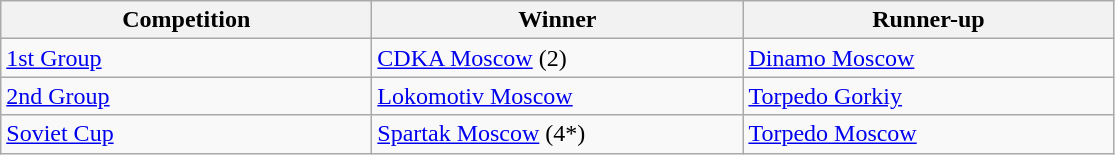<table class="wikitable">
<tr>
<th style="width:15em">Competition</th>
<th style="width:15em">Winner</th>
<th style="width:15em">Runner-up</th>
</tr>
<tr>
<td><a href='#'>1st Group</a></td>
<td><a href='#'>CDKA Moscow</a> (2)</td>
<td><a href='#'>Dinamo Moscow</a></td>
</tr>
<tr>
<td><a href='#'>2nd Group</a></td>
<td><a href='#'>Lokomotiv Moscow</a></td>
<td><a href='#'>Torpedo Gorkiy</a></td>
</tr>
<tr>
<td><a href='#'>Soviet Cup</a></td>
<td><a href='#'>Spartak Moscow</a> (4*)</td>
<td><a href='#'>Torpedo Moscow</a></td>
</tr>
</table>
